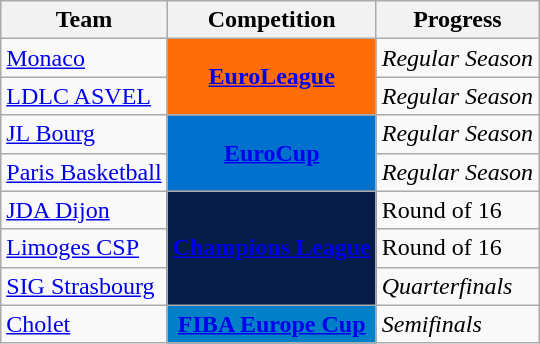<table class="wikitable sortable">
<tr>
<th>Team</th>
<th>Competition</th>
<th>Progress</th>
</tr>
<tr>
<td><a href='#'>Monaco</a></td>
<td rowspan="2" style="background:#ff6d09;color:#ffffff;text-align:center"><strong><a href='#'><span>EuroLeague</span></a></strong></td>
<td><em>Regular Season</em></td>
</tr>
<tr>
<td><a href='#'>LDLC ASVEL</a></td>
<td><em>Regular Season</em></td>
</tr>
<tr>
<td><a href='#'>JL Bourg</a></td>
<td rowspan="2" style="background-color:#0072CE;color:white;text-align:center"><strong><a href='#'><span>EuroCup</span></a></strong></td>
<td><em>Regular Season</em></td>
</tr>
<tr>
<td><a href='#'>Paris Basketball</a></td>
<td><em>Regular Season</em></td>
</tr>
<tr>
<td><a href='#'>JDA Dijon</a></td>
<td rowspan="3" style="background-color:#071D49;color:#D0D3D4;text-align:center"><strong><a href='#'><span>Champions League</span></a></strong></td>
<td>Round of 16</td>
</tr>
<tr>
<td><a href='#'>Limoges CSP</a></td>
<td>Round of 16</td>
</tr>
<tr>
<td><a href='#'>SIG Strasbourg</a></td>
<td><em>Quarterfinals</em></td>
</tr>
<tr>
<td><a href='#'>Cholet</a></td>
<td rowspan="3" style="background-color:#0080C8;color:#D0D3D4;text-align:center"><strong><a href='#'><span>FIBA Europe Cup</span></a></strong></td>
<td><em>Semifinals</em></td>
</tr>
</table>
